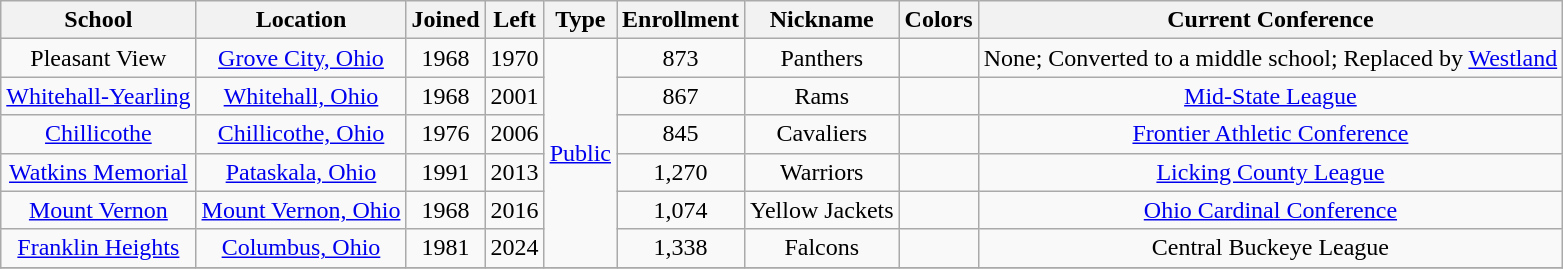<table class="wikitable sortable" style="text-align:center">
<tr>
<th>School</th>
<th>Location</th>
<th>Joined</th>
<th>Left</th>
<th>Type</th>
<th>Enrollment</th>
<th>Nickname</th>
<th>Colors</th>
<th>Current Conference</th>
</tr>
<tr>
<td>Pleasant View</td>
<td><a href='#'>Grove City, Ohio</a></td>
<td>1968</td>
<td>1970</td>
<td rowspan="6"><a href='#'>Public</a></td>
<td>873</td>
<td>Panthers</td>
<td> </td>
<td>None; Converted to a middle school; Replaced by <a href='#'>Westland</a></td>
</tr>
<tr>
<td><a href='#'>Whitehall-Yearling</a></td>
<td><a href='#'>Whitehall, Ohio</a></td>
<td>1968</td>
<td>2001</td>
<td>867</td>
<td>Rams</td>
<td> </td>
<td><a href='#'>Mid-State League</a></td>
</tr>
<tr>
<td><a href='#'>Chillicothe</a></td>
<td><a href='#'>Chillicothe, Ohio</a></td>
<td>1976</td>
<td>2006</td>
<td>845</td>
<td>Cavaliers</td>
<td> </td>
<td><a href='#'>Frontier Athletic Conference</a></td>
</tr>
<tr>
<td><a href='#'>Watkins Memorial</a></td>
<td><a href='#'>Pataskala, Ohio</a></td>
<td>1991</td>
<td>2013</td>
<td>1,270</td>
<td>Warriors</td>
<td> </td>
<td><a href='#'>Licking County League</a></td>
</tr>
<tr>
<td><a href='#'>Mount Vernon</a></td>
<td><a href='#'>Mount Vernon, Ohio</a></td>
<td>1968</td>
<td>2016</td>
<td>1,074</td>
<td>Yellow Jackets</td>
<td> </td>
<td><a href='#'>Ohio Cardinal Conference</a></td>
</tr>
<tr>
<td><a href='#'>Franklin Heights</a></td>
<td><a href='#'>Columbus, Ohio</a></td>
<td>1981</td>
<td>2024</td>
<td>1,338</td>
<td>Falcons</td>
<td> </td>
<td>Central Buckeye League</td>
</tr>
<tr>
</tr>
</table>
